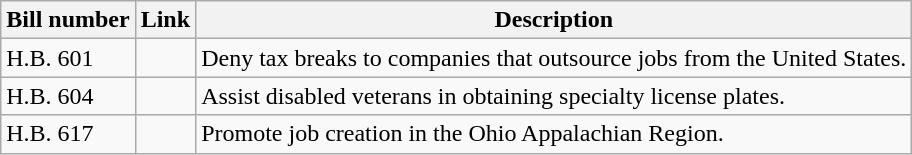<table class="wikitable">
<tr>
<th>Bill number</th>
<th>Link</th>
<th>Description</th>
</tr>
<tr>
<td>H.B. 601</td>
<td></td>
<td>Deny tax breaks to companies that outsource jobs from the United States.</td>
</tr>
<tr>
<td>H.B. 604</td>
<td></td>
<td>Assist disabled veterans in obtaining specialty license plates.</td>
</tr>
<tr>
<td>H.B. 617</td>
<td></td>
<td>Promote job creation in the Ohio Appalachian Region.</td>
</tr>
</table>
